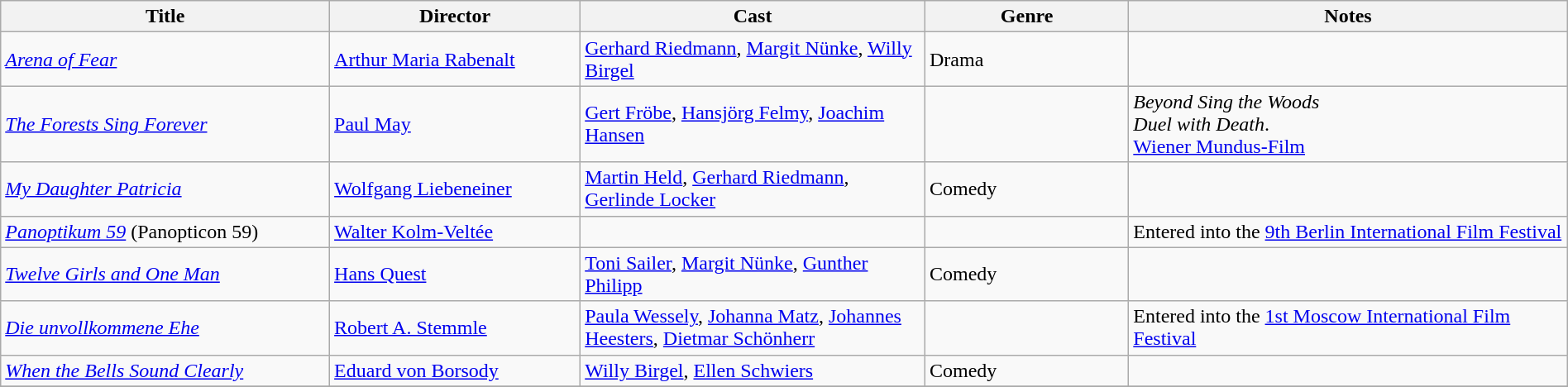<table class="wikitable" width= "100%">
<tr>
<th width=21%>Title</th>
<th width=16%>Director</th>
<th width=22%>Cast</th>
<th width=13%>Genre</th>
<th width=28%>Notes</th>
</tr>
<tr>
<td><em><a href='#'>Arena of Fear</a></em></td>
<td><a href='#'>Arthur Maria Rabenalt</a></td>
<td><a href='#'>Gerhard Riedmann</a>, <a href='#'>Margit Nünke</a>, <a href='#'>Willy Birgel</a></td>
<td>Drama</td>
<td></td>
</tr>
<tr>
<td><em><a href='#'>The Forests Sing Forever</a></em></td>
<td><a href='#'>Paul May</a></td>
<td><a href='#'>Gert Fröbe</a>, <a href='#'>Hansjörg Felmy</a>, <a href='#'>Joachim Hansen</a></td>
<td></td>
<td> <em>Beyond Sing the Woods</em> <br>  <em>Duel with Death</em>. <br> <a href='#'>Wiener Mundus-Film</a></td>
</tr>
<tr>
<td><em><a href='#'>My Daughter Patricia</a></em></td>
<td><a href='#'>Wolfgang Liebeneiner</a></td>
<td><a href='#'>Martin Held</a>, <a href='#'>Gerhard Riedmann</a>, <a href='#'>Gerlinde Locker</a></td>
<td>Comedy</td>
<td></td>
</tr>
<tr>
<td><em><a href='#'>Panoptikum 59</a></em> (Panopticon 59)</td>
<td><a href='#'>Walter Kolm-Veltée</a></td>
<td></td>
<td></td>
<td>Entered into the <a href='#'>9th Berlin International Film Festival</a></td>
</tr>
<tr>
<td><em><a href='#'>Twelve Girls and One Man</a></em></td>
<td><a href='#'>Hans Quest</a></td>
<td><a href='#'>Toni Sailer</a>, <a href='#'>Margit Nünke</a>, <a href='#'>Gunther Philipp</a></td>
<td>Comedy</td>
<td></td>
</tr>
<tr>
<td><em><a href='#'>Die unvollkommene Ehe</a></em></td>
<td><a href='#'>Robert A. Stemmle</a></td>
<td><a href='#'>Paula Wessely</a>, <a href='#'>Johanna Matz</a>, <a href='#'>Johannes Heesters</a>, <a href='#'>Dietmar Schönherr</a></td>
<td></td>
<td>Entered into the <a href='#'>1st Moscow International Film Festival</a></td>
</tr>
<tr>
<td><em><a href='#'>When the Bells Sound Clearly</a></em></td>
<td><a href='#'>Eduard von Borsody</a></td>
<td><a href='#'>Willy Birgel</a>, <a href='#'>Ellen Schwiers</a></td>
<td>Comedy</td>
<td></td>
</tr>
<tr>
</tr>
</table>
